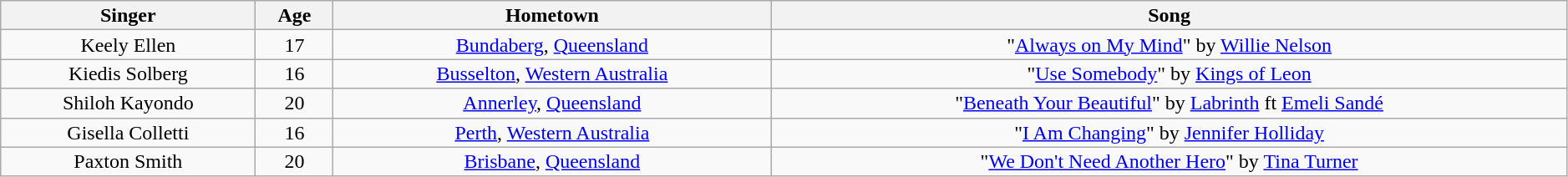<table class="wikitable plainrowheaders" style="text-align:center; line-height:16px; width:99%;">
<tr>
<th scope="col">Singer</th>
<th>Age</th>
<th>Hometown</th>
<th scope="col">Song</th>
</tr>
<tr>
<td>Keely Ellen</td>
<td>17</td>
<td><a href='#'>Bundaberg</a>, <a href='#'>Queensland</a></td>
<td>"<a href='#'>Always on My Mind</a>" by <a href='#'>Willie Nelson</a></td>
</tr>
<tr>
<td>Kiedis Solberg</td>
<td>16</td>
<td><a href='#'>Busselton</a>, <a href='#'>Western Australia</a></td>
<td>"<a href='#'>Use Somebody</a>" by <a href='#'>Kings of Leon</a></td>
</tr>
<tr>
<td>Shiloh Kayondo</td>
<td>20</td>
<td><a href='#'>Annerley</a>, <a href='#'>Queensland</a></td>
<td>"<a href='#'>Beneath Your Beautiful</a>" by <a href='#'>Labrinth</a> ft <a href='#'>Emeli Sandé</a></td>
</tr>
<tr>
<td>Gisella Colletti</td>
<td>16</td>
<td><a href='#'>Perth</a>, <a href='#'>Western Australia</a></td>
<td>"<a href='#'>I Am Changing</a>" by <a href='#'>Jennifer Holliday</a></td>
</tr>
<tr>
<td>Paxton Smith</td>
<td>20</td>
<td><a href='#'>Brisbane</a>, <a href='#'>Queensland</a></td>
<td>"<a href='#'>We Don't Need Another Hero</a>" by <a href='#'>Tina Turner</a></td>
</tr>
</table>
